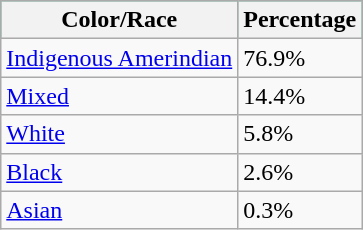<table class="wikitable">
<tr style="background:#009966;" colspan="2">
<th><span>Color/Race</span></th>
<th><span>Percentage</span></th>
</tr>
<tr>
<td><a href='#'>Indigenous Amerindian</a></td>
<td>76.9%</td>
</tr>
<tr>
<td><a href='#'>Mixed</a></td>
<td>14.4%</td>
</tr>
<tr>
<td><a href='#'>White</a></td>
<td>5.8%</td>
</tr>
<tr>
<td><a href='#'>Black</a></td>
<td>2.6%</td>
</tr>
<tr>
<td><a href='#'>Asian</a></td>
<td>0.3%</td>
</tr>
</table>
